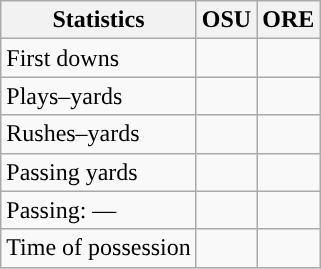<table class="wikitable" style="float:left">
<tr>
<th>Statistics</th>
<th>OSU</th>
<th>ORE</th>
</tr>
<tr>
<td>First downs</td>
<td></td>
<td></td>
</tr>
<tr>
<td>Plays–yards</td>
<td></td>
<td></td>
</tr>
<tr>
<td>Rushes–yards</td>
<td></td>
<td></td>
</tr>
<tr>
<td>Passing yards</td>
<td></td>
<td></td>
</tr>
<tr>
<td>Passing: ––</td>
<td></td>
<td></td>
</tr>
<tr>
<td>Time of possession</td>
<td></td>
<td></td>
</tr>
</table>
